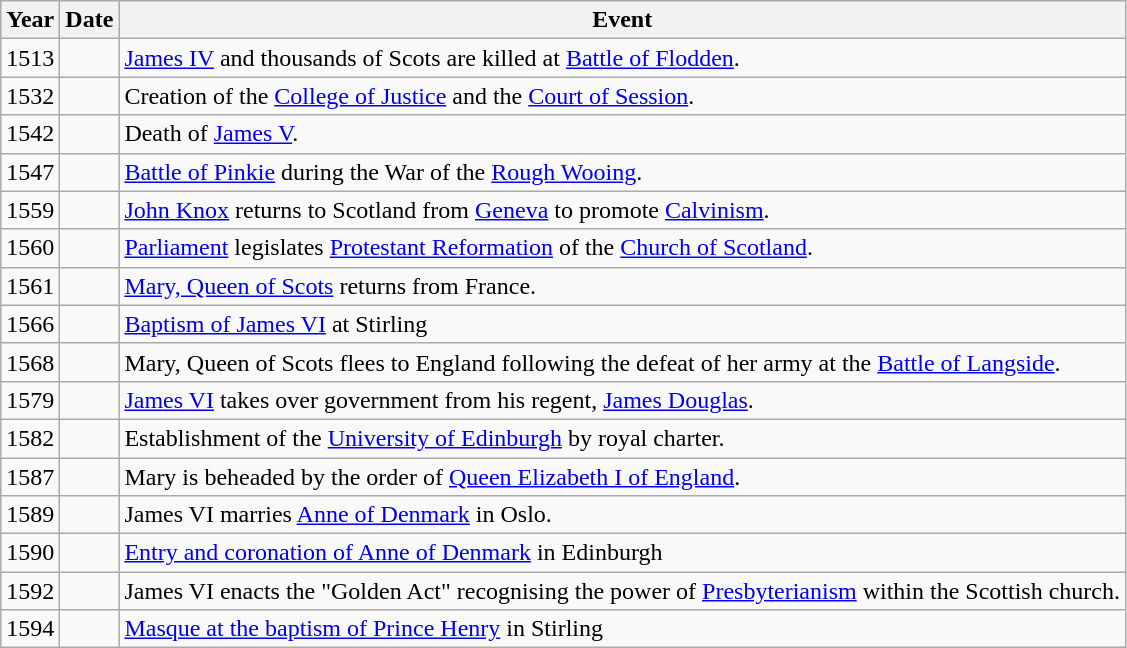<table class="wikitable">
<tr>
<th style="width:6en">Year</th>
<th style="width:15en">Date</th>
<th>Event</th>
</tr>
<tr>
<td>1513</td>
<td></td>
<td><a href='#'>James IV</a> and thousands of Scots are killed at <a href='#'>Battle of Flodden</a>.</td>
</tr>
<tr>
<td>1532</td>
<td></td>
<td>Creation of the <a href='#'>College of Justice</a> and the <a href='#'>Court of Session</a>.</td>
</tr>
<tr>
<td>1542</td>
<td></td>
<td>Death of <a href='#'>James V</a>.</td>
</tr>
<tr>
<td>1547</td>
<td></td>
<td><a href='#'>Battle of Pinkie</a> during the War of the <a href='#'>Rough Wooing</a>.</td>
</tr>
<tr>
<td>1559</td>
<td></td>
<td><a href='#'>John Knox</a> returns to Scotland from <a href='#'>Geneva</a> to promote <a href='#'>Calvinism</a>.</td>
</tr>
<tr>
<td>1560</td>
<td></td>
<td><a href='#'>Parliament</a> legislates <a href='#'>Protestant Reformation</a> of the <a href='#'>Church of Scotland</a>.</td>
</tr>
<tr>
<td>1561</td>
<td></td>
<td><a href='#'>Mary, Queen of Scots</a> returns from France.</td>
</tr>
<tr>
<td>1566</td>
<td></td>
<td><a href='#'>Baptism of James VI</a> at Stirling</td>
</tr>
<tr>
<td>1568</td>
<td></td>
<td>Mary, Queen of Scots flees to England following the defeat of her army at the <a href='#'>Battle of Langside</a>.</td>
</tr>
<tr>
<td>1579</td>
<td></td>
<td><a href='#'>James VI</a> takes over government from his regent, <a href='#'>James Douglas</a>.</td>
</tr>
<tr>
<td>1582</td>
<td></td>
<td>Establishment of the <a href='#'>University of Edinburgh</a> by royal charter.</td>
</tr>
<tr>
<td>1587</td>
<td></td>
<td>Mary is beheaded by the order of <a href='#'>Queen Elizabeth I of England</a>.</td>
</tr>
<tr>
<td>1589</td>
<td></td>
<td>James VI marries <a href='#'>Anne of Denmark</a> in Oslo.</td>
</tr>
<tr>
<td>1590</td>
<td></td>
<td><a href='#'>Entry and coronation of Anne of Denmark</a> in Edinburgh</td>
</tr>
<tr>
<td>1592</td>
<td></td>
<td>James VI enacts the "Golden Act" recognising the power of <a href='#'>Presbyterianism</a> within the Scottish church.</td>
</tr>
<tr>
<td>1594</td>
<td></td>
<td><a href='#'>Masque at the baptism of Prince Henry</a> in Stirling</td>
</tr>
</table>
